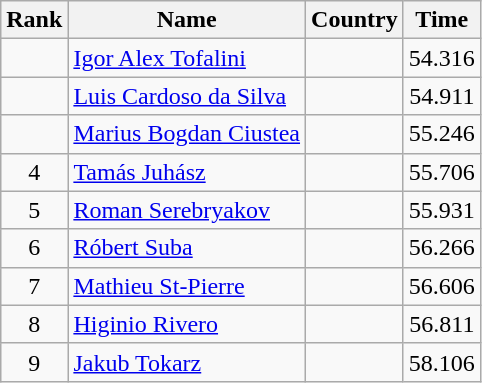<table class="wikitable" style="text-align:center">
<tr>
<th>Rank</th>
<th>Name</th>
<th>Country</th>
<th>Time</th>
</tr>
<tr>
<td></td>
<td align="left"><a href='#'>Igor Alex Tofalini</a></td>
<td align="left"></td>
<td>54.316</td>
</tr>
<tr>
<td></td>
<td align="left"><a href='#'>Luis Cardoso da Silva</a></td>
<td align="left"></td>
<td>54.911</td>
</tr>
<tr>
<td></td>
<td align="left"><a href='#'>Marius Bogdan Ciustea</a></td>
<td align="left"></td>
<td>55.246</td>
</tr>
<tr>
<td>4</td>
<td align="left"><a href='#'>Tamás Juhász</a></td>
<td align="left"></td>
<td>55.706</td>
</tr>
<tr>
<td>5</td>
<td align="left"><a href='#'>Roman Serebryakov</a></td>
<td align="left"></td>
<td>55.931</td>
</tr>
<tr>
<td>6</td>
<td align="left"><a href='#'>Róbert Suba</a></td>
<td align="left"></td>
<td>56.266</td>
</tr>
<tr>
<td>7</td>
<td align="left"><a href='#'>Mathieu St-Pierre</a></td>
<td align="left"></td>
<td>56.606</td>
</tr>
<tr>
<td>8</td>
<td align="left"><a href='#'>Higinio Rivero</a></td>
<td align="left"></td>
<td>56.811</td>
</tr>
<tr>
<td>9</td>
<td align="left"><a href='#'>Jakub Tokarz</a></td>
<td align="left"></td>
<td>58.106</td>
</tr>
</table>
